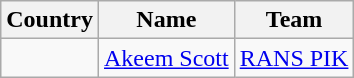<table class="wikitable">
<tr>
<th>Country</th>
<th>Name</th>
<th>Team</th>
</tr>
<tr>
<td></td>
<td><a href='#'>Akeem Scott</a></td>
<td><a href='#'>RANS PIK</a></td>
</tr>
</table>
